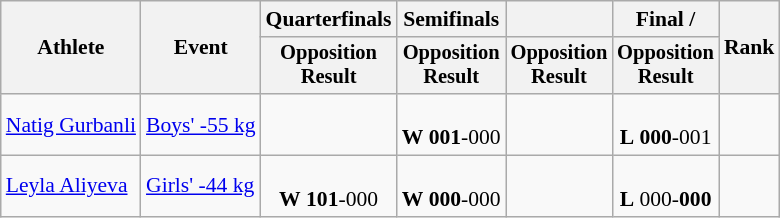<table class="wikitable" style="font-size:90%">
<tr>
<th rowspan="2">Athlete</th>
<th rowspan="2">Event</th>
<th>Quarterfinals</th>
<th>Semifinals</th>
<th></th>
<th>Final / </th>
<th rowspan=2>Rank</th>
</tr>
<tr style="font-size:95%">
<th>Opposition<br>Result</th>
<th>Opposition<br>Result</th>
<th>Opposition<br>Result</th>
<th>Opposition<br>Result</th>
</tr>
<tr align=center>
<td align=left><a href='#'>Natig Gurbanli</a></td>
<td align=left><a href='#'>Boys' -55 kg</a></td>
<td></td>
<td><br><strong>W</strong> <strong>001</strong>-000</td>
<td></td>
<td><br><strong>L</strong> <strong>000</strong>-001</td>
<td></td>
</tr>
<tr align=center>
<td align=left><a href='#'>Leyla Aliyeva</a></td>
<td align=left><a href='#'>Girls' -44 kg</a></td>
<td><br><strong>W</strong> <strong>101</strong>-000</td>
<td><br><strong>W</strong> <strong>000</strong>-000</td>
<td></td>
<td><br><strong>L</strong> 000-<strong>000</strong></td>
<td></td>
</tr>
</table>
